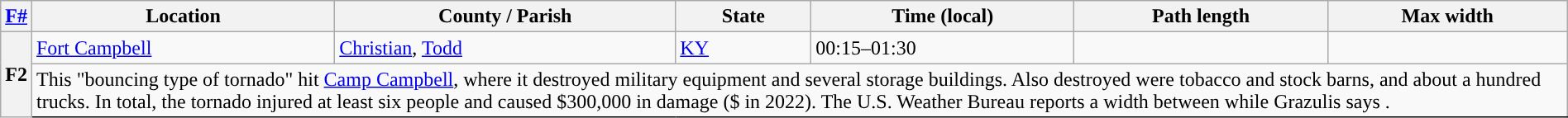<table class="wikitable sortable" style="width:100%;">
<tr>
<th scope="col" align="center"><a href='#'>F#</a><br></th>
<th scope="col" align="center" class="unsortable">Location</th>
<th scope="col" align="center" class="unsortable">County / Parish</th>
<th scope="col" align="center">State</th>
<th scope="col" align="center">Time (local)</th>
<th scope="col" align="center">Path length</th>
<th scope="col" align="center">Max width</th>
</tr>
<tr>
<th scope="row" rowspan="2" style="background-color:#">F2</th>
<td><a href='#'>Fort Campbell</a></td>
<td><a href='#'>Christian</a>, <a href='#'>Todd</a></td>
<td><a href='#'>KY</a></td>
<td>00:15–01:30</td>
<td></td>
<td></td>
</tr>
<tr class="expand-child">
<td colspan="6" style="border-bottom: 1px solid black;">This "bouncing type of tornado" hit <a href='#'>Camp Campbell</a>, where it destroyed military equipment and several storage buildings. Also destroyed were tobacco and stock barns, and about a hundred trucks. In total, the tornado injured at least six people and caused $300,000 in damage ($ in 2022). The U.S. Weather Bureau reports a width between  while Grazulis says .</td>
</tr>
</table>
